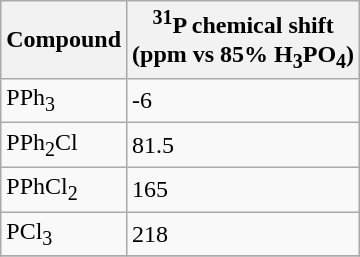<table class="wikitable" style="float:center">
<tr>
<th>Compound</th>
<th><sup>31</sup>P chemical shift<br>(ppm vs 85% H<sub>3</sub>PO<sub>4</sub>)</th>
</tr>
<tr>
<td>PPh<sub>3</sub></td>
<td>-6</td>
</tr>
<tr>
<td>PPh<sub>2</sub>Cl</td>
<td>81.5</td>
</tr>
<tr>
<td>PPhCl<sub>2</sub></td>
<td>165</td>
</tr>
<tr>
<td>PCl<sub>3</sub></td>
<td>218</td>
</tr>
<tr>
</tr>
</table>
